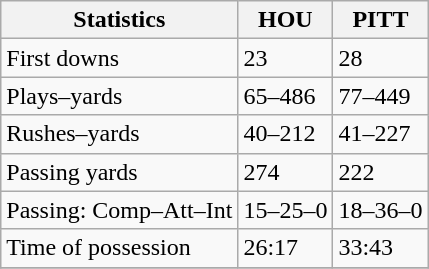<table class="wikitable">
<tr>
<th>Statistics</th>
<th>HOU</th>
<th>PITT</th>
</tr>
<tr>
<td>First downs</td>
<td>23</td>
<td>28</td>
</tr>
<tr>
<td>Plays–yards</td>
<td>65–486</td>
<td>77–449</td>
</tr>
<tr>
<td>Rushes–yards</td>
<td>40–212</td>
<td>41–227</td>
</tr>
<tr>
<td>Passing yards</td>
<td>274</td>
<td>222</td>
</tr>
<tr>
<td>Passing: Comp–Att–Int</td>
<td>15–25–0</td>
<td>18–36–0</td>
</tr>
<tr>
<td>Time of possession</td>
<td>26:17</td>
<td>33:43</td>
</tr>
<tr>
</tr>
</table>
